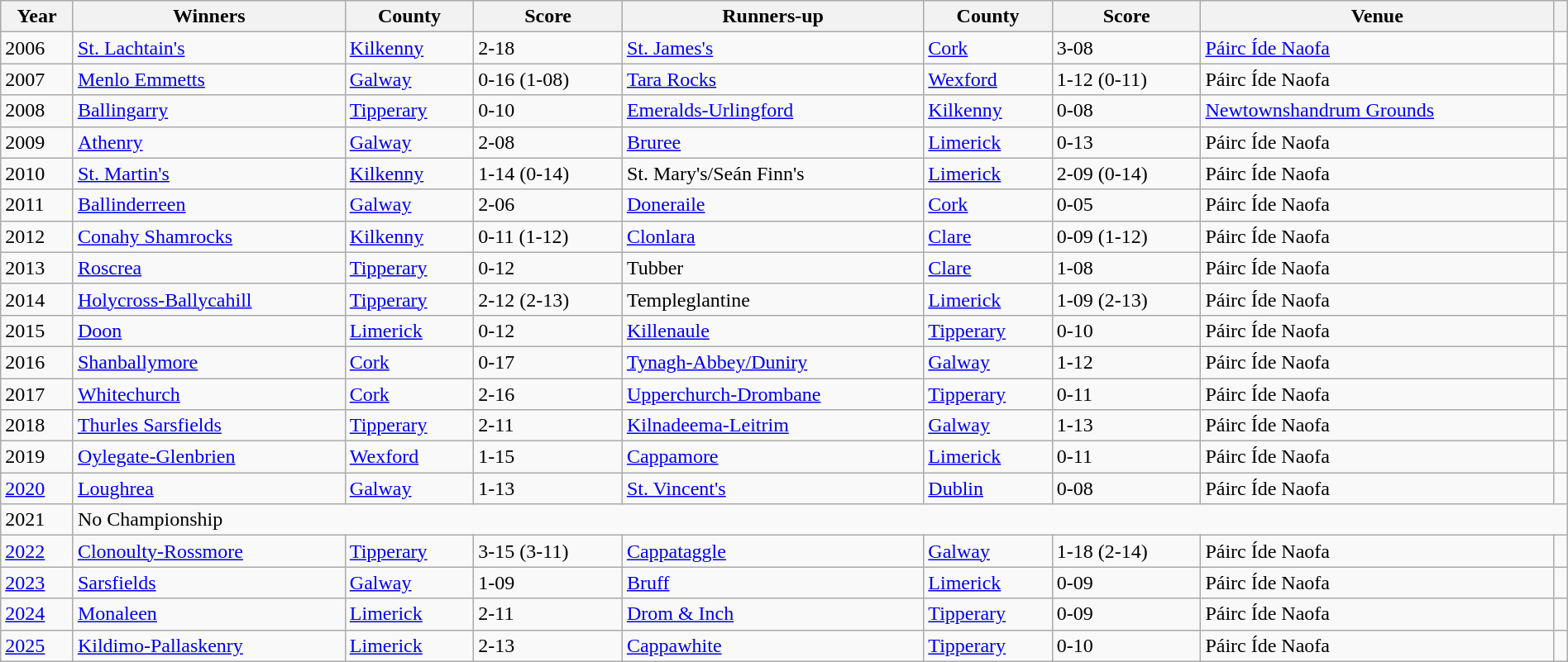<table class="wikitable" width=100%>
<tr>
<th>Year</th>
<th>Winners</th>
<th>County</th>
<th>Score</th>
<th>Runners-up</th>
<th>County</th>
<th>Score</th>
<th>Venue</th>
<th></th>
</tr>
<tr>
<td>2006</td>
<td><a href='#'>St. Lachtain's</a></td>
<td><a href='#'>Kilkenny</a></td>
<td>2-18</td>
<td><a href='#'>St. James's</a></td>
<td><a href='#'>Cork</a></td>
<td>3-08</td>
<td><a href='#'>Páirc Íde Naofa</a></td>
<td></td>
</tr>
<tr>
<td>2007</td>
<td><a href='#'>Menlo Emmetts</a></td>
<td><a href='#'>Galway</a></td>
<td>0-16 (1-08)</td>
<td><a href='#'>Tara Rocks</a></td>
<td><a href='#'>Wexford</a></td>
<td>1-12 (0-11)</td>
<td>Páirc Íde Naofa</td>
<td></td>
</tr>
<tr>
<td>2008</td>
<td><a href='#'>Ballingarry</a></td>
<td><a href='#'>Tipperary</a></td>
<td>0-10</td>
<td><a href='#'>Emeralds-Urlingford</a></td>
<td><a href='#'>Kilkenny</a></td>
<td>0-08</td>
<td><a href='#'>Newtownshandrum Grounds</a></td>
<td></td>
</tr>
<tr>
<td>2009</td>
<td><a href='#'>Athenry</a></td>
<td><a href='#'>Galway</a></td>
<td>2-08</td>
<td><a href='#'>Bruree</a></td>
<td><a href='#'>Limerick</a></td>
<td>0-13</td>
<td>Páirc Íde Naofa</td>
<td></td>
</tr>
<tr>
<td>2010</td>
<td><a href='#'>St. Martin's</a></td>
<td><a href='#'>Kilkenny</a></td>
<td>1-14 (0-14)</td>
<td>St. Mary's/Seán Finn's</td>
<td><a href='#'>Limerick</a></td>
<td>2-09 (0-14)</td>
<td>Páirc Íde Naofa</td>
<td></td>
</tr>
<tr>
<td>2011</td>
<td><a href='#'>Ballinderreen</a></td>
<td><a href='#'>Galway</a></td>
<td>2-06</td>
<td><a href='#'>Doneraile</a></td>
<td><a href='#'>Cork</a></td>
<td>0-05</td>
<td>Páirc Íde Naofa</td>
<td></td>
</tr>
<tr>
<td>2012</td>
<td><a href='#'>Conahy Shamrocks</a></td>
<td><a href='#'>Kilkenny</a></td>
<td>0-11 (1-12)</td>
<td><a href='#'>Clonlara</a></td>
<td><a href='#'>Clare</a></td>
<td>0-09 (1-12)</td>
<td>Páirc Íde Naofa</td>
<td></td>
</tr>
<tr>
<td>2013</td>
<td><a href='#'>Roscrea</a></td>
<td><a href='#'>Tipperary</a></td>
<td>0-12</td>
<td>Tubber</td>
<td><a href='#'>Clare</a></td>
<td>1-08</td>
<td>Páirc Íde Naofa</td>
<td></td>
</tr>
<tr>
<td>2014</td>
<td><a href='#'>Holycross-Ballycahill</a></td>
<td><a href='#'>Tipperary</a></td>
<td>2-12 (2-13)</td>
<td>Templeglantine</td>
<td><a href='#'>Limerick</a></td>
<td>1-09 (2-13)</td>
<td>Páirc Íde Naofa</td>
<td></td>
</tr>
<tr>
<td>2015</td>
<td><a href='#'>Doon</a></td>
<td><a href='#'>Limerick</a></td>
<td>0-12</td>
<td><a href='#'>Killenaule</a></td>
<td><a href='#'>Tipperary</a></td>
<td>0-10</td>
<td>Páirc Íde Naofa</td>
<td></td>
</tr>
<tr>
<td>2016</td>
<td><a href='#'>Shanballymore</a></td>
<td><a href='#'>Cork</a></td>
<td>0-17</td>
<td><a href='#'>Tynagh-Abbey/Duniry</a></td>
<td><a href='#'>Galway</a></td>
<td>1-12</td>
<td>Páirc Íde Naofa</td>
<td></td>
</tr>
<tr>
<td>2017</td>
<td><a href='#'>Whitechurch</a></td>
<td><a href='#'>Cork</a></td>
<td>2-16</td>
<td><a href='#'>Upperchurch-Drombane</a></td>
<td><a href='#'>Tipperary</a></td>
<td>0-11</td>
<td>Páirc Íde Naofa</td>
<td></td>
</tr>
<tr>
<td>2018</td>
<td><a href='#'>Thurles Sarsfields</a></td>
<td><a href='#'>Tipperary</a></td>
<td>2-11</td>
<td><a href='#'>Kilnadeema-Leitrim</a></td>
<td><a href='#'>Galway</a></td>
<td>1-13</td>
<td>Páirc Íde Naofa</td>
<td></td>
</tr>
<tr>
<td>2019</td>
<td><a href='#'>Oylegate-Glenbrien</a></td>
<td><a href='#'>Wexford</a></td>
<td>1-15</td>
<td><a href='#'>Cappamore</a></td>
<td><a href='#'>Limerick</a></td>
<td>0-11</td>
<td>Páirc Íde Naofa</td>
<td></td>
</tr>
<tr>
<td><a href='#'>2020</a></td>
<td><a href='#'>Loughrea</a></td>
<td><a href='#'>Galway</a></td>
<td>1-13</td>
<td><a href='#'>St. Vincent's</a></td>
<td><a href='#'>Dublin</a></td>
<td>0-08</td>
<td>Páirc Íde Naofa</td>
<td></td>
</tr>
<tr>
<td>2021</td>
<td colspan="9">No Championship</td>
</tr>
<tr>
<td><a href='#'>2022</a></td>
<td><a href='#'>Clonoulty-Rossmore</a></td>
<td><a href='#'>Tipperary</a></td>
<td>3-15 (3-11)</td>
<td><a href='#'>Cappataggle</a></td>
<td><a href='#'>Galway</a></td>
<td>1-18 (2-14)</td>
<td>Páirc Íde Naofa</td>
<td></td>
</tr>
<tr>
<td><a href='#'>2023</a></td>
<td><a href='#'>Sarsfields</a></td>
<td><a href='#'>Galway</a></td>
<td>1-09</td>
<td><a href='#'>Bruff</a></td>
<td><a href='#'>Limerick</a></td>
<td>0-09</td>
<td>Páirc Íde Naofa</td>
<td></td>
</tr>
<tr>
<td><a href='#'>2024</a></td>
<td><a href='#'>Monaleen</a></td>
<td><a href='#'>Limerick</a></td>
<td>2-11</td>
<td><a href='#'>Drom & Inch</a></td>
<td><a href='#'>Tipperary</a></td>
<td>0-09</td>
<td>Páirc Íde Naofa</td>
<td></td>
</tr>
<tr>
<td><a href='#'>2025</a></td>
<td><a href='#'>Kildimo-Pallaskenry</a></td>
<td><a href='#'>Limerick</a></td>
<td>2-13</td>
<td><a href='#'>Cappawhite</a></td>
<td><a href='#'>Tipperary</a></td>
<td>0-10</td>
<td>Páirc Íde Naofa</td>
<td></td>
</tr>
</table>
